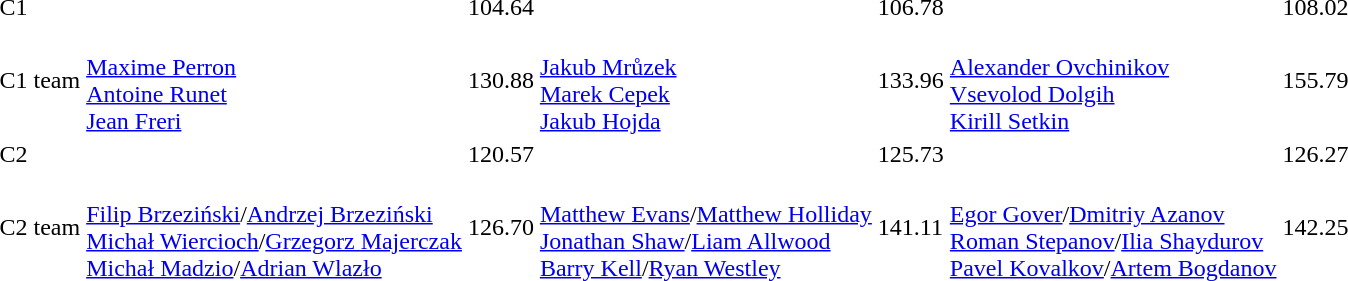<table>
<tr>
<td>C1</td>
<td></td>
<td>104.64</td>
<td></td>
<td>106.78</td>
<td></td>
<td>108.02</td>
</tr>
<tr>
<td>C1 team</td>
<td><br><a href='#'>Maxime Perron</a><br><a href='#'>Antoine Runet</a><br><a href='#'>Jean Freri</a></td>
<td>130.88</td>
<td><br><a href='#'>Jakub Mrůzek</a><br><a href='#'>Marek Cepek</a><br><a href='#'>Jakub Hojda</a></td>
<td>133.96</td>
<td><br><a href='#'>Alexander Ovchinikov</a><br><a href='#'>Vsevolod Dolgih</a><br><a href='#'>Kirill Setkin</a></td>
<td>155.79</td>
</tr>
<tr>
<td>C2</td>
<td></td>
<td>120.57</td>
<td></td>
<td>125.73</td>
<td></td>
<td>126.27</td>
</tr>
<tr>
<td>C2 team</td>
<td><br><a href='#'>Filip Brzeziński</a>/<a href='#'>Andrzej Brzeziński</a><br><a href='#'>Michał Wiercioch</a>/<a href='#'>Grzegorz Majerczak</a><br><a href='#'>Michał Madzio</a>/<a href='#'>Adrian Wlazło</a></td>
<td>126.70</td>
<td><br><a href='#'>Matthew Evans</a>/<a href='#'>Matthew Holliday</a><br><a href='#'>Jonathan Shaw</a>/<a href='#'>Liam Allwood</a><br><a href='#'>Barry Kell</a>/<a href='#'>Ryan Westley</a></td>
<td>141.11</td>
<td><br><a href='#'>Egor Gover</a>/<a href='#'>Dmitriy Azanov</a><br><a href='#'>Roman Stepanov</a>/<a href='#'>Ilia Shaydurov</a><br><a href='#'>Pavel Kovalkov</a>/<a href='#'>Artem Bogdanov</a></td>
<td>142.25</td>
</tr>
</table>
